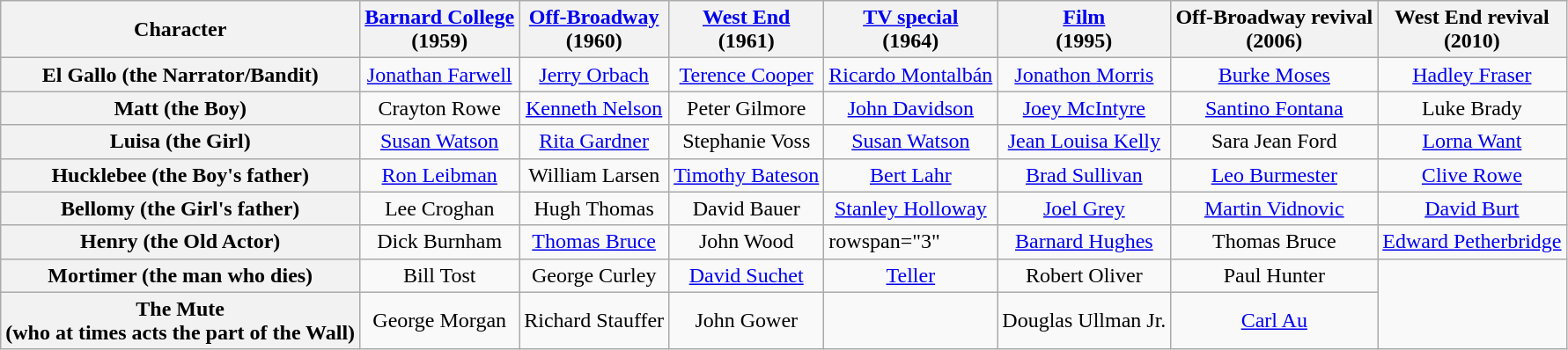<table class="wikitable">
<tr>
<th>Character</th>
<th><a href='#'>Barnard College</a><br>(1959)</th>
<th><a href='#'>Off-Broadway</a><br>(1960)</th>
<th><a href='#'>West End</a><br>(1961)</th>
<th><a href='#'>TV special</a><br>(1964)</th>
<th><a href='#'>Film</a><br>(1995)</th>
<th>Off-Broadway revival<br>(2006)</th>
<th>West End revival<br>(2010)</th>
</tr>
<tr>
<th>El Gallo (the Narrator/Bandit)</th>
<td style="text-align:center;"><a href='#'>Jonathan Farwell</a></td>
<td style="text-align:center;"><a href='#'>Jerry Orbach</a></td>
<td style="text-align:center;"><a href='#'>Terence Cooper</a></td>
<td style="text-align:center;"><a href='#'>Ricardo Montalbán</a></td>
<td style="text-align:center;"><a href='#'>Jonathon Morris</a></td>
<td style="text-align:center;"><a href='#'>Burke Moses</a></td>
<td style="text-align:center;"><a href='#'>Hadley Fraser</a></td>
</tr>
<tr>
<th>Matt (the Boy)</th>
<td style="text-align:center;">Crayton Rowe</td>
<td style="text-align:center;"><a href='#'>Kenneth Nelson</a></td>
<td style="text-align:center;">Peter Gilmore</td>
<td style="text-align:center;"><a href='#'>John Davidson</a></td>
<td style="text-align:center;"><a href='#'>Joey McIntyre</a></td>
<td style="text-align:center;"><a href='#'>Santino Fontana</a></td>
<td style="text-align:center;">Luke Brady</td>
</tr>
<tr>
<th>Luisa (the Girl)</th>
<td style="text-align:center;"><a href='#'>Susan Watson</a></td>
<td style="text-align:center;"><a href='#'>Rita Gardner</a></td>
<td style="text-align:center;">Stephanie Voss</td>
<td style="text-align:center;"><a href='#'>Susan Watson</a></td>
<td style="text-align:center;"><a href='#'>Jean Louisa Kelly</a></td>
<td style="text-align:center;">Sara Jean Ford</td>
<td style="text-align:center;"><a href='#'>Lorna Want</a></td>
</tr>
<tr>
<th>Hucklebee (the Boy's father)</th>
<td style="text-align:center;"><a href='#'>Ron Leibman</a></td>
<td style="text-align:center;">William Larsen</td>
<td style="text-align:center;"><a href='#'>Timothy Bateson</a></td>
<td style="text-align:center;"><a href='#'>Bert Lahr</a></td>
<td style="text-align:center;"><a href='#'>Brad Sullivan</a></td>
<td style="text-align:center;"><a href='#'>Leo Burmester</a></td>
<td style="text-align:center;"><a href='#'>Clive Rowe</a></td>
</tr>
<tr>
<th>Bellomy (the Girl's father)</th>
<td style="text-align:center;">Lee Croghan</td>
<td style="text-align:center;">Hugh Thomas</td>
<td style="text-align:center;">David Bauer</td>
<td style="text-align:center;"><a href='#'>Stanley Holloway</a></td>
<td style="text-align:center;"><a href='#'>Joel Grey</a></td>
<td style="text-align:center;"><a href='#'>Martin Vidnovic</a></td>
<td style="text-align:center;"><a href='#'>David Burt</a></td>
</tr>
<tr>
<th>Henry (the Old Actor)</th>
<td style="text-align:center;">Dick Burnham</td>
<td style="text-align:center;"><a href='#'>Thomas Bruce</a></td>
<td style="text-align:center;">John Wood</td>
<td>rowspan="3" </td>
<td style="text-align:center;"><a href='#'>Barnard Hughes</a></td>
<td style="text-align:center;">Thomas Bruce</td>
<td style="text-align:center;"><a href='#'>Edward Petherbridge</a></td>
</tr>
<tr>
<th>Mortimer (the man who dies)</th>
<td style="text-align:center;">Bill Tost</td>
<td style="text-align:center;">George Curley</td>
<td style="text-align:center;"><a href='#'>David Suchet</a></td>
<td style="text-align:center;"><a href='#'>Teller</a></td>
<td style="text-align:center;">Robert Oliver</td>
<td style="text-align:center;">Paul Hunter</td>
</tr>
<tr>
<th>The Mute<br>(who at times acts the part of the Wall)</th>
<td style="text-align:center;">George Morgan</td>
<td style="text-align:center;">Richard Stauffer</td>
<td style="text-align:center;">John Gower</td>
<td></td>
<td style="text-align:center;">Douglas Ullman Jr.</td>
<td style="text-align:center;"><a href='#'>Carl Au</a></td>
</tr>
</table>
